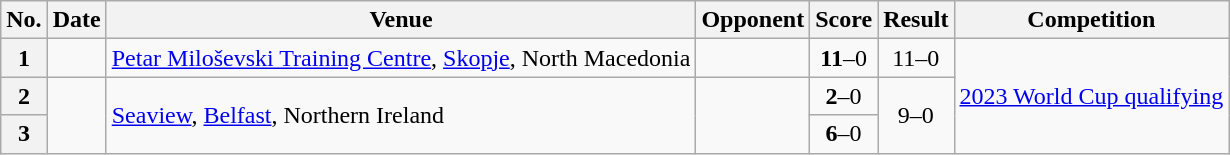<table class="wikitable sortable plainrowheaders">
<tr>
<th scope="col">No.</th>
<th scope="col" data-sort-type="date">Date</th>
<th scope="col">Venue</th>
<th scope="col">Opponent</th>
<th scope="col" class="unsortable">Score</th>
<th scope="col" class="unsortable">Result</th>
<th scope="col">Competition</th>
</tr>
<tr>
<th>1</th>
<td></td>
<td><a href='#'>Petar Miloševski Training Centre</a>, <a href='#'>Skopje</a>, North Macedonia</td>
<td></td>
<td align="center"><strong>11</strong>–0</td>
<td align="center">11–0</td>
<td rowspan="3"><a href='#'>2023 World Cup qualifying</a></td>
</tr>
<tr>
<th>2</th>
<td rowspan="2"></td>
<td rowspan="2"><a href='#'>Seaview</a>, <a href='#'>Belfast</a>, Northern Ireland</td>
<td rowspan="2"></td>
<td align="center"><strong>2</strong>–0</td>
<td rowspan="2" align="center">9–0</td>
</tr>
<tr>
<th>3</th>
<td align="center"><strong>6</strong>–0</td>
</tr>
</table>
